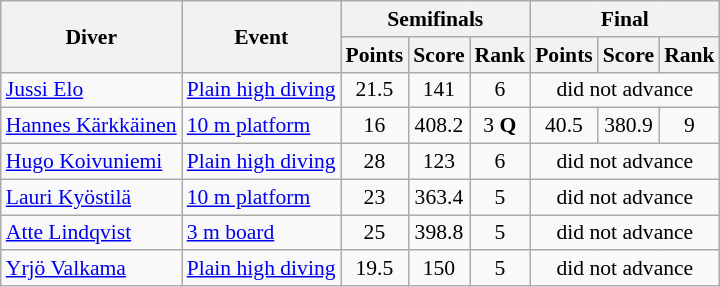<table class=wikitable style="font-size:90%">
<tr>
<th rowspan=2>Diver</th>
<th rowspan=2>Event</th>
<th colspan=3>Semifinals</th>
<th colspan=3>Final</th>
</tr>
<tr>
<th>Points</th>
<th>Score</th>
<th>Rank</th>
<th>Points</th>
<th>Score</th>
<th>Rank</th>
</tr>
<tr>
<td><a href='#'>Jussi Elo</a></td>
<td><a href='#'>Plain high diving</a></td>
<td align=center>21.5</td>
<td align=center>141</td>
<td align=center>6</td>
<td align=center colspan=3>did not advance</td>
</tr>
<tr>
<td><a href='#'>Hannes Kärkkäinen</a></td>
<td><a href='#'>10 m platform</a></td>
<td align=center>16</td>
<td align=center>408.2</td>
<td align=center>3 <strong>Q</strong></td>
<td align=center>40.5</td>
<td align=center>380.9</td>
<td align=center>9</td>
</tr>
<tr>
<td><a href='#'>Hugo Koivuniemi</a></td>
<td><a href='#'>Plain high diving</a></td>
<td align=center>28</td>
<td align=center>123</td>
<td align=center>6</td>
<td align=center colspan=3>did not advance</td>
</tr>
<tr>
<td><a href='#'>Lauri Kyöstilä</a></td>
<td><a href='#'>10 m platform</a></td>
<td align=center>23</td>
<td align=center>363.4</td>
<td align=center>5</td>
<td align=center colspan=3>did not advance</td>
</tr>
<tr>
<td><a href='#'>Atte Lindqvist</a></td>
<td><a href='#'>3 m board</a></td>
<td align=center>25</td>
<td align=center>398.8</td>
<td align=center>5</td>
<td align=center colspan=3>did not advance</td>
</tr>
<tr>
<td><a href='#'>Yrjö Valkama</a></td>
<td><a href='#'>Plain high diving</a></td>
<td align=center>19.5</td>
<td align=center>150</td>
<td align=center>5</td>
<td align=center colspan=3>did not advance</td>
</tr>
</table>
